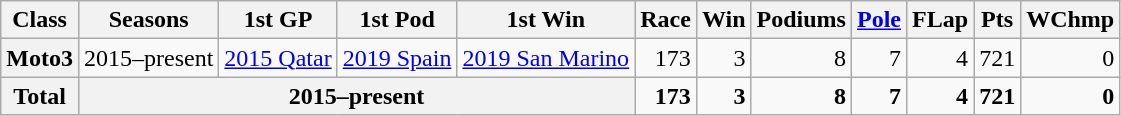<table class="wikitable" style=text-align:right>
<tr>
<th>Class</th>
<th>Seasons</th>
<th>1st GP</th>
<th>1st Pod</th>
<th>1st Win</th>
<th>Race</th>
<th>Win</th>
<th>Podiums</th>
<th><a href='#'>Pole</a></th>
<th>FLap</th>
<th>Pts</th>
<th>WChmp</th>
</tr>
<tr>
<th>Moto3</th>
<td>2015–present</td>
<td align=left><a href='#'>2015 Qatar</a></td>
<td align=left><a href='#'>2019 Spain</a></td>
<td align=left><a href='#'>2019 San Marino</a></td>
<td>173</td>
<td>3</td>
<td>8</td>
<td>7</td>
<td>4</td>
<td>721</td>
<td>0</td>
</tr>
<tr>
<th>Total</th>
<th colspan=4>2015–present</th>
<td><strong>173</strong></td>
<td><strong>3</strong></td>
<td><strong>8</strong></td>
<td><strong>7</strong></td>
<td><strong>4</strong></td>
<td><strong>721</strong></td>
<td><strong>0</strong></td>
</tr>
</table>
